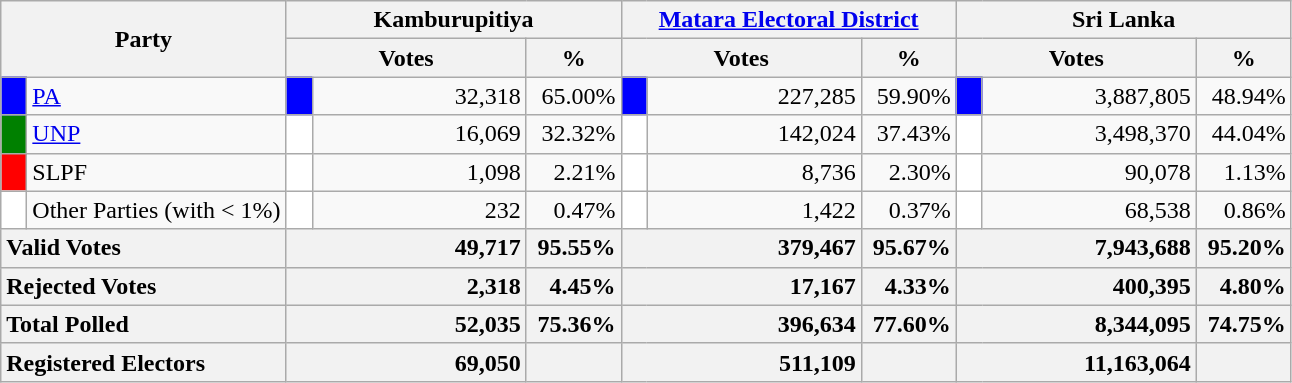<table class="wikitable">
<tr>
<th colspan="2" width="144px"rowspan="2">Party</th>
<th colspan="3" width="216px">Kamburupitiya</th>
<th colspan="3" width="216px"><a href='#'>Matara Electoral District</a></th>
<th colspan="3" width="216px">Sri Lanka</th>
</tr>
<tr>
<th colspan="2" width="144px">Votes</th>
<th>%</th>
<th colspan="2" width="144px">Votes</th>
<th>%</th>
<th colspan="2" width="144px">Votes</th>
<th>%</th>
</tr>
<tr>
<td style="background-color:blue;" width="10px"></td>
<td style="text-align:left;"><a href='#'>PA</a></td>
<td style="background-color:blue;" width="10px"></td>
<td style="text-align:right;">32,318</td>
<td style="text-align:right;">65.00%</td>
<td style="background-color:blue;" width="10px"></td>
<td style="text-align:right;">227,285</td>
<td style="text-align:right;">59.90%</td>
<td style="background-color:blue;" width="10px"></td>
<td style="text-align:right;">3,887,805</td>
<td style="text-align:right;">48.94%</td>
</tr>
<tr>
<td style="background-color:green;" width="10px"></td>
<td style="text-align:left;"><a href='#'>UNP</a></td>
<td style="background-color:white;" width="10px"></td>
<td style="text-align:right;">16,069</td>
<td style="text-align:right;">32.32%</td>
<td style="background-color:white;" width="10px"></td>
<td style="text-align:right;">142,024</td>
<td style="text-align:right;">37.43%</td>
<td style="background-color:white;" width="10px"></td>
<td style="text-align:right;">3,498,370</td>
<td style="text-align:right;">44.04%</td>
</tr>
<tr>
<td style="background-color:red;" width="10px"></td>
<td style="text-align:left;">SLPF</td>
<td style="background-color:white;" width="10px"></td>
<td style="text-align:right;">1,098</td>
<td style="text-align:right;">2.21%</td>
<td style="background-color:white;" width="10px"></td>
<td style="text-align:right;">8,736</td>
<td style="text-align:right;">2.30%</td>
<td style="background-color:white;" width="10px"></td>
<td style="text-align:right;">90,078</td>
<td style="text-align:right;">1.13%</td>
</tr>
<tr>
<td style="background-color:white;" width="10px"></td>
<td style="text-align:left;">Other Parties (with < 1%)</td>
<td style="background-color:white;" width="10px"></td>
<td style="text-align:right;">232</td>
<td style="text-align:right;">0.47%</td>
<td style="background-color:white;" width="10px"></td>
<td style="text-align:right;">1,422</td>
<td style="text-align:right;">0.37%</td>
<td style="background-color:white;" width="10px"></td>
<td style="text-align:right;">68,538</td>
<td style="text-align:right;">0.86%</td>
</tr>
<tr>
<th colspan="2" width="144px"style="text-align:left;">Valid Votes</th>
<th style="text-align:right;"colspan="2" width="144px">49,717</th>
<th style="text-align:right;">95.55%</th>
<th style="text-align:right;"colspan="2" width="144px">379,467</th>
<th style="text-align:right;">95.67%</th>
<th style="text-align:right;"colspan="2" width="144px">7,943,688</th>
<th style="text-align:right;">95.20%</th>
</tr>
<tr>
<th colspan="2" width="144px"style="text-align:left;">Rejected Votes</th>
<th style="text-align:right;"colspan="2" width="144px">2,318</th>
<th style="text-align:right;">4.45%</th>
<th style="text-align:right;"colspan="2" width="144px">17,167</th>
<th style="text-align:right;">4.33%</th>
<th style="text-align:right;"colspan="2" width="144px">400,395</th>
<th style="text-align:right;">4.80%</th>
</tr>
<tr>
<th colspan="2" width="144px"style="text-align:left;">Total Polled</th>
<th style="text-align:right;"colspan="2" width="144px">52,035</th>
<th style="text-align:right;">75.36%</th>
<th style="text-align:right;"colspan="2" width="144px">396,634</th>
<th style="text-align:right;">77.60%</th>
<th style="text-align:right;"colspan="2" width="144px">8,344,095</th>
<th style="text-align:right;">74.75%</th>
</tr>
<tr>
<th colspan="2" width="144px"style="text-align:left;">Registered Electors</th>
<th style="text-align:right;"colspan="2" width="144px">69,050</th>
<th></th>
<th style="text-align:right;"colspan="2" width="144px">511,109</th>
<th></th>
<th style="text-align:right;"colspan="2" width="144px">11,163,064</th>
<th></th>
</tr>
</table>
